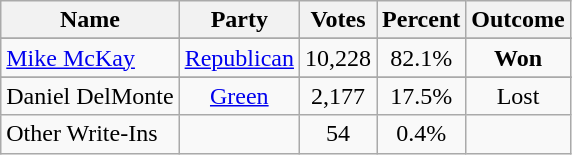<table class=wikitable style="text-align:center">
<tr>
<th>Name</th>
<th>Party</th>
<th>Votes</th>
<th>Percent</th>
<th>Outcome</th>
</tr>
<tr>
</tr>
<tr>
<td align=left><a href='#'>Mike McKay</a></td>
<td><a href='#'>Republican</a></td>
<td>10,228</td>
<td>82.1%</td>
<td><strong>Won</strong></td>
</tr>
<tr>
</tr>
<tr>
<td align=left>Daniel DelMonte</td>
<td><a href='#'>Green</a></td>
<td>2,177</td>
<td>17.5%</td>
<td>Lost</td>
</tr>
<tr>
<td align=left>Other Write-Ins</td>
<td></td>
<td>54</td>
<td>0.4%</td>
<td></td>
</tr>
</table>
